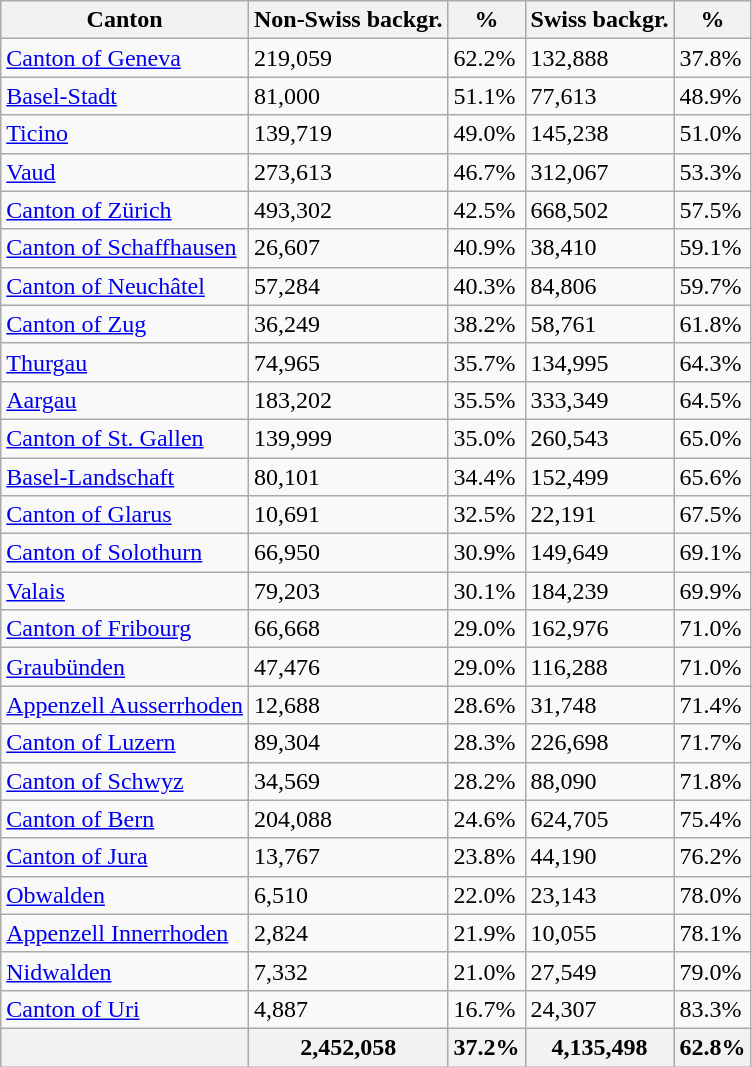<table class="wikitable sortable">
<tr>
<th>Canton</th>
<th>Non-Swiss backgr.</th>
<th>%</th>
<th>Swiss backgr.</th>
<th>%</th>
</tr>
<tr>
<td><a href='#'>Canton of Geneva</a></td>
<td>219,059</td>
<td>62.2%</td>
<td>132,888</td>
<td>37.8%</td>
</tr>
<tr>
<td><a href='#'>Basel-Stadt</a></td>
<td>81,000</td>
<td>51.1%</td>
<td>77,613</td>
<td>48.9%</td>
</tr>
<tr>
<td><a href='#'>Ticino</a></td>
<td>139,719</td>
<td>49.0%</td>
<td>145,238</td>
<td>51.0%</td>
</tr>
<tr>
<td><a href='#'>Vaud</a></td>
<td>273,613</td>
<td>46.7%</td>
<td>312,067</td>
<td>53.3%</td>
</tr>
<tr>
<td><a href='#'>Canton of Zürich</a></td>
<td>493,302</td>
<td>42.5%</td>
<td>668,502</td>
<td>57.5%</td>
</tr>
<tr>
<td><a href='#'>Canton of Schaffhausen</a></td>
<td>26,607</td>
<td>40.9%</td>
<td>38,410</td>
<td>59.1%</td>
</tr>
<tr>
<td><a href='#'>Canton of Neuchâtel</a></td>
<td>57,284</td>
<td>40.3%</td>
<td>84,806</td>
<td>59.7%</td>
</tr>
<tr>
<td><a href='#'>Canton of Zug</a></td>
<td>36,249</td>
<td>38.2%</td>
<td>58,761</td>
<td>61.8%</td>
</tr>
<tr>
<td><a href='#'>Thurgau</a></td>
<td>74,965</td>
<td>35.7%</td>
<td>134,995</td>
<td>64.3%</td>
</tr>
<tr>
<td><a href='#'>Aargau</a></td>
<td>183,202</td>
<td>35.5%</td>
<td>333,349</td>
<td>64.5%</td>
</tr>
<tr>
<td><a href='#'>Canton of St. Gallen</a></td>
<td>139,999</td>
<td>35.0%</td>
<td>260,543</td>
<td>65.0%</td>
</tr>
<tr>
<td><a href='#'>Basel-Landschaft</a></td>
<td>80,101</td>
<td>34.4%</td>
<td>152,499</td>
<td>65.6%</td>
</tr>
<tr>
<td><a href='#'>Canton of Glarus</a></td>
<td>10,691</td>
<td>32.5%</td>
<td>22,191</td>
<td>67.5%</td>
</tr>
<tr>
<td><a href='#'>Canton of Solothurn</a></td>
<td>66,950</td>
<td>30.9%</td>
<td>149,649</td>
<td>69.1%</td>
</tr>
<tr>
<td><a href='#'>Valais</a></td>
<td>79,203</td>
<td>30.1%</td>
<td>184,239</td>
<td>69.9%</td>
</tr>
<tr>
<td><a href='#'>Canton of Fribourg</a></td>
<td>66,668</td>
<td>29.0%</td>
<td>162,976</td>
<td>71.0%</td>
</tr>
<tr>
<td><a href='#'>Graubünden</a></td>
<td>47,476</td>
<td>29.0%</td>
<td>116,288</td>
<td>71.0%</td>
</tr>
<tr>
<td><a href='#'>Appenzell Ausserrhoden</a></td>
<td>12,688</td>
<td>28.6%</td>
<td>31,748</td>
<td>71.4%</td>
</tr>
<tr>
<td><a href='#'>Canton of Luzern</a></td>
<td>89,304</td>
<td>28.3%</td>
<td>226,698</td>
<td>71.7%</td>
</tr>
<tr>
<td><a href='#'>Canton of Schwyz</a></td>
<td>34,569</td>
<td>28.2%</td>
<td>88,090</td>
<td>71.8%</td>
</tr>
<tr>
<td><a href='#'>Canton of Bern</a></td>
<td>204,088</td>
<td>24.6%</td>
<td>624,705</td>
<td>75.4%</td>
</tr>
<tr>
<td><a href='#'>Canton of Jura</a></td>
<td>13,767</td>
<td>23.8%</td>
<td>44,190</td>
<td>76.2%</td>
</tr>
<tr>
<td><a href='#'>Obwalden</a></td>
<td>6,510</td>
<td>22.0%</td>
<td>23,143</td>
<td>78.0%</td>
</tr>
<tr>
<td><a href='#'>Appenzell Innerrhoden</a></td>
<td>2,824</td>
<td>21.9%</td>
<td>10,055</td>
<td>78.1%</td>
</tr>
<tr>
<td><a href='#'>Nidwalden</a></td>
<td>7,332</td>
<td>21.0%</td>
<td>27,549</td>
<td>79.0%</td>
</tr>
<tr>
<td><a href='#'>Canton of Uri</a></td>
<td>4,887</td>
<td>16.7%</td>
<td>24,307</td>
<td>83.3%</td>
</tr>
<tr>
<th></th>
<th>2,452,058</th>
<th>37.2%</th>
<th>4,135,498</th>
<th>62.8%</th>
</tr>
</table>
